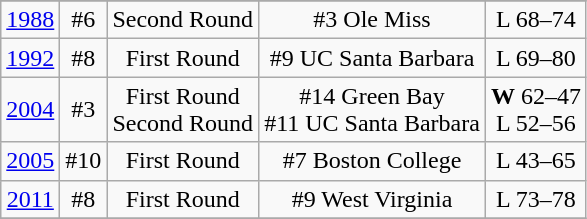<table class="wikitable" style="text-align:center">
<tr>
</tr>
<tr>
<td rowspan=1><a href='#'>1988</a></td>
<td>#6</td>
<td>Second Round</td>
<td>#3 Ole Miss</td>
<td>L 68–74</td>
</tr>
<tr style="text-align:center;">
<td rowspan=1><a href='#'>1992</a></td>
<td>#8</td>
<td>First Round</td>
<td>#9 UC Santa Barbara</td>
<td>L 69–80</td>
</tr>
<tr style="text-align:center;">
<td rowspan=1><a href='#'>2004</a></td>
<td>#3</td>
<td>First Round<br>Second Round</td>
<td>#14 Green Bay<br>#11 UC Santa Barbara</td>
<td><strong>W</strong> 62–47<br>L 52–56</td>
</tr>
<tr style="text-align:center;">
<td rowspan=1><a href='#'>2005</a></td>
<td>#10</td>
<td>First Round</td>
<td>#7 Boston College</td>
<td>L 43–65</td>
</tr>
<tr style="text-align:center;">
<td rowspan=1><a href='#'>2011</a></td>
<td>#8</td>
<td>First Round</td>
<td>#9 West Virginia</td>
<td>L 73–78</td>
</tr>
<tr style="text-align:center;">
</tr>
</table>
